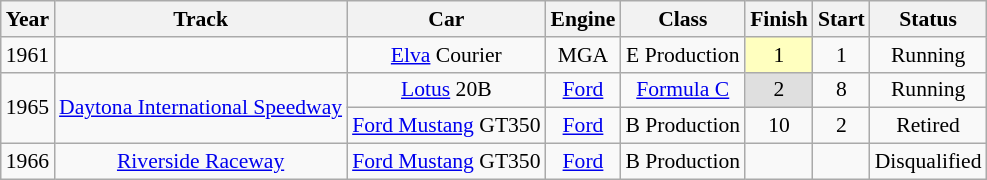<table class="wikitable" style="text-align:center; font-size:90%">
<tr>
<th>Year</th>
<th>Track</th>
<th>Car</th>
<th>Engine</th>
<th>Class</th>
<th>Finish</th>
<th>Start</th>
<th>Status</th>
</tr>
<tr>
<td>1961</td>
<td></td>
<td><a href='#'>Elva</a> Courier</td>
<td>MGA</td>
<td>E Production</td>
<td style="background:#FFFFBF;">1</td>
<td>1</td>
<td>Running</td>
</tr>
<tr>
<td rowspan=2>1965</td>
<td rowspan=2><a href='#'>Daytona International Speedway</a></td>
<td><a href='#'>Lotus</a> 20B</td>
<td><a href='#'>Ford</a></td>
<td><a href='#'>Formula C</a></td>
<td style="background:#DFDFDF;">2</td>
<td>8</td>
<td>Running</td>
</tr>
<tr>
<td><a href='#'>Ford Mustang</a> GT350</td>
<td><a href='#'>Ford</a></td>
<td>B Production</td>
<td>10</td>
<td>2</td>
<td>Retired</td>
</tr>
<tr>
<td>1966</td>
<td><a href='#'>Riverside Raceway</a></td>
<td><a href='#'>Ford Mustang</a> GT350</td>
<td><a href='#'>Ford</a></td>
<td>B Production</td>
<td></td>
<td></td>
<td>Disqualified</td>
</tr>
</table>
